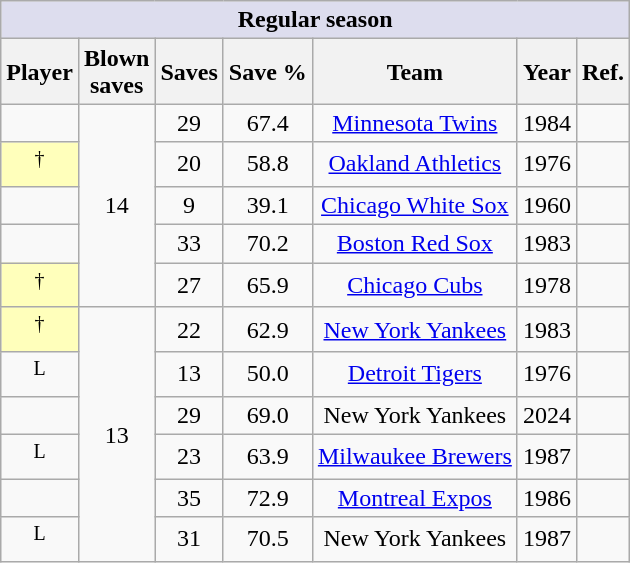<table class="wikitable sortable" style="text-align:center">
<tr>
<th style="background:#dde;" colspan="7">Regular season</th>
</tr>
<tr>
<th>Player</th>
<th>Blown<br>saves</th>
<th>Saves</th>
<th>Save %</th>
<th>Team</th>
<th>Year</th>
<th class=unsortable>Ref.</th>
</tr>
<tr>
<td></td>
<td rowspan=5>14</td>
<td>29</td>
<td>67.4</td>
<td><a href='#'>Minnesota Twins</a></td>
<td>1984</td>
<td></td>
</tr>
<tr>
<td style="background:#ffb;"><sup>†</sup></td>
<td>20</td>
<td>58.8</td>
<td><a href='#'>Oakland Athletics</a></td>
<td>1976</td>
<td></td>
</tr>
<tr>
<td></td>
<td>9</td>
<td>39.1</td>
<td><a href='#'>Chicago White Sox</a></td>
<td>1960</td>
<td></td>
</tr>
<tr>
<td></td>
<td>33</td>
<td>70.2</td>
<td><a href='#'>Boston Red Sox</a></td>
<td>1983</td>
<td></td>
</tr>
<tr>
<td style="background:#ffb;"><sup>†</sup></td>
<td>27</td>
<td>65.9</td>
<td><a href='#'>Chicago Cubs</a></td>
<td>1978</td>
<td></td>
</tr>
<tr>
<td style="background:#ffb;"><sup>†</sup></td>
<td rowspan=6>13</td>
<td>22</td>
<td>62.9</td>
<td><a href='#'>New York Yankees</a></td>
<td>1983</td>
<td></td>
</tr>
<tr>
<td><sup>L</sup></td>
<td>13</td>
<td>50.0</td>
<td><a href='#'>Detroit Tigers</a></td>
<td>1976</td>
<td></td>
</tr>
<tr>
<td></td>
<td>29</td>
<td>69.0</td>
<td>New York Yankees</td>
<td>2024</td>
<td></td>
</tr>
<tr>
<td><sup>L</sup></td>
<td>23</td>
<td>63.9</td>
<td><a href='#'>Milwaukee Brewers</a></td>
<td>1987</td>
<td></td>
</tr>
<tr>
<td></td>
<td>35</td>
<td>72.9</td>
<td><a href='#'>Montreal Expos</a></td>
<td>1986</td>
<td></td>
</tr>
<tr>
<td><sup>L</sup></td>
<td>31</td>
<td>70.5</td>
<td>New York Yankees</td>
<td>1987</td>
<td></td>
</tr>
</table>
